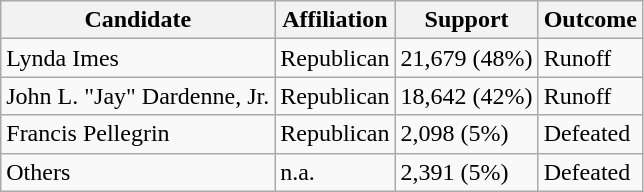<table class="wikitable">
<tr>
<th>Candidate</th>
<th>Affiliation</th>
<th>Support</th>
<th>Outcome</th>
</tr>
<tr>
<td>Lynda Imes</td>
<td>Republican</td>
<td>21,679 (48%)</td>
<td>Runoff</td>
</tr>
<tr>
<td>John L. "Jay" Dardenne, Jr.</td>
<td>Republican</td>
<td>18,642 (42%)</td>
<td>Runoff</td>
</tr>
<tr>
<td>Francis Pellegrin</td>
<td>Republican</td>
<td>2,098 (5%)</td>
<td>Defeated</td>
</tr>
<tr>
<td>Others</td>
<td>n.a.</td>
<td>2,391 (5%)</td>
<td>Defeated</td>
</tr>
</table>
